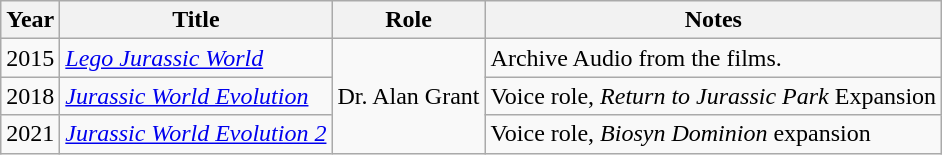<table class="wikitable sortable">
<tr>
<th>Year</th>
<th>Title</th>
<th>Role</th>
<th class="unsortable">Notes</th>
</tr>
<tr>
<td>2015</td>
<td><em><a href='#'>Lego Jurassic World</a></em></td>
<td rowspan="3">Dr. Alan Grant</td>
<td>Archive Audio from the films.</td>
</tr>
<tr>
<td>2018</td>
<td><em><a href='#'>Jurassic World Evolution</a></em></td>
<td>Voice role, <em>Return to Jurassic Park</em> Expansion</td>
</tr>
<tr>
<td>2021</td>
<td><em><a href='#'>Jurassic World Evolution 2</a></em></td>
<td>Voice role, <em>Biosyn Dominion</em> expansion</td>
</tr>
</table>
